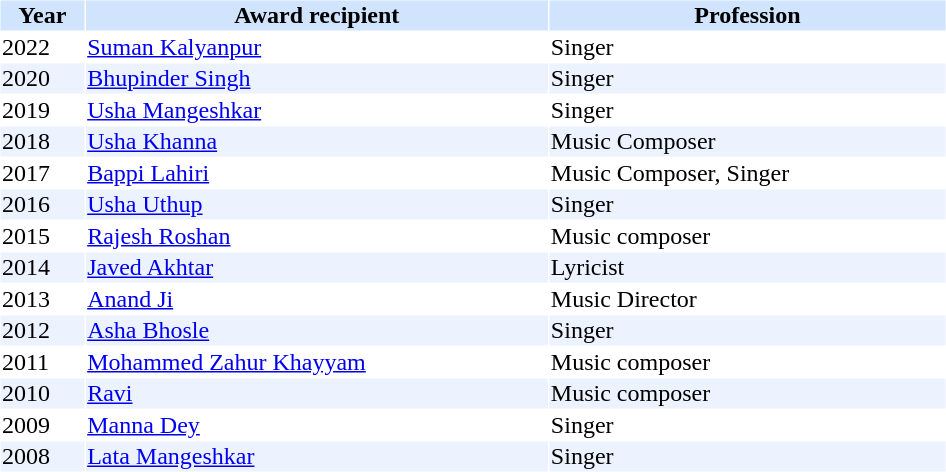<table cellspacing="1" cellpadding="1" border="0" style="width:50%;">
<tr style="background:#d1e4fd;">
<th>Year</th>
<th>Award recipient</th>
<th>Profession</th>
</tr>
<tr>
<td>2022</td>
<td><a href='#'>Suman Kalyanpur</a></td>
<td>Singer</td>
</tr>
<tr style="background:#edf3fe;">
<td>2020</td>
<td><a href='#'>Bhupinder Singh</a></td>
<td>Singer</td>
</tr>
<tr>
<td>2019</td>
<td><a href='#'>Usha Mangeshkar</a></td>
<td>Singer</td>
</tr>
<tr style="background:#edf3fe;">
<td>2018</td>
<td><a href='#'>Usha Khanna</a></td>
<td>Music Composer</td>
</tr>
<tr>
<td>2017</td>
<td><a href='#'>Bappi Lahiri</a></td>
<td>Music Composer, Singer</td>
</tr>
<tr style="background:#edf3fe;">
<td>2016</td>
<td><a href='#'>Usha Uthup</a></td>
<td>Singer</td>
</tr>
<tr>
<td>2015</td>
<td><a href='#'>Rajesh Roshan</a></td>
<td>Music composer</td>
</tr>
<tr style="background:#edf3fe;">
<td>2014</td>
<td><a href='#'>Javed Akhtar</a></td>
<td>Lyricist</td>
</tr>
<tr>
<td>2013</td>
<td><a href='#'>Anand Ji</a></td>
<td>Music Director</td>
</tr>
<tr style="background:#edf3fe;">
<td>2012</td>
<td><a href='#'>Asha Bhosle</a></td>
<td>Singer</td>
</tr>
<tr>
<td>2011</td>
<td><a href='#'>Mohammed Zahur Khayyam</a></td>
<td>Music composer</td>
</tr>
<tr style="background:#edf3fe;">
<td>2010</td>
<td><a href='#'>Ravi</a></td>
<td>Music composer</td>
</tr>
<tr>
<td>2009</td>
<td><a href='#'>Manna Dey</a></td>
<td>Singer</td>
</tr>
<tr style="background:#edf3fe;">
<td>2008</td>
<td><a href='#'>Lata Mangeshkar</a></td>
<td>Singer</td>
</tr>
</table>
